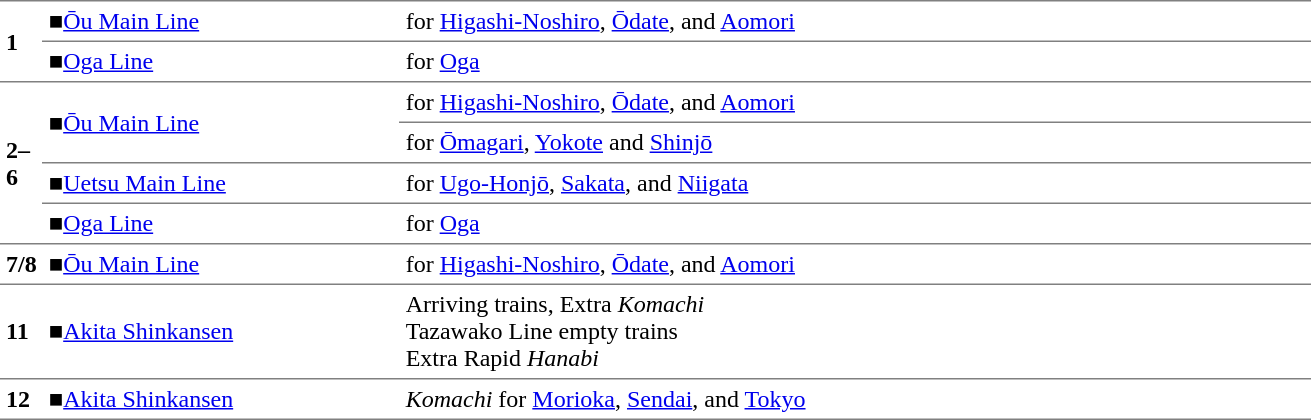<table table border=0 cellspacing=0 cellpadding=4>
<tr>
<td style="border-top:solid 1px gray; border-bottom:solid 1px gray;" width=20 rowspan=2><strong>1</strong></td>
<td style="border-top:solid 1px gray; border-bottom:solid 1px gray;" width=230><span>■</span><a href='#'>Ōu Main Line</a></td>
<td style="border-top:solid 1px gray; border-bottom:solid 1px gray;" width=350>for <a href='#'>Higashi-Noshiro</a>, <a href='#'>Ōdate</a>, and <a href='#'>Aomori</a></td>
</tr>
<tr>
<td style="border-bottom:solid 1px gray;"><span>■</span><a href='#'>Oga Line</a></td>
<td style="border-bottom:solid 1px gray;">for <a href='#'>Oga</a></td>
</tr>
<tr>
<td style="border-bottom:solid 1px gray;" rowspan=4><strong>2–6</strong></td>
<td style="border-bottom:solid 1px gray;" rowspan=2><span>■</span><a href='#'>Ōu Main Line</a></td>
<td style="border-bottom:solid 1px gray; border-bottom:solid 1px gray;" width=600px>for <a href='#'>Higashi-Noshiro</a>, <a href='#'>Ōdate</a>, and <a href='#'>Aomori</a></td>
</tr>
<tr>
<td style="border-bottom:solid 1px gray; border-bottom:solid 1px gray;" width=600px>for <a href='#'>Ōmagari</a>, <a href='#'>Yokote</a> and <a href='#'>Shinjō</a></td>
</tr>
<tr>
<td style="border-bottom:solid 1px gray;"><span>■</span><a href='#'>Uetsu Main Line</a></td>
<td style="border-bottom:solid 1px gray; border-bottom:solid 1px gray;" width=600px>for <a href='#'>Ugo-Honjō</a>, <a href='#'>Sakata</a>, and <a href='#'>Niigata</a></td>
</tr>
<tr>
<td style="border-bottom:solid 1px gray;"><span>■</span><a href='#'>Oga Line</a></td>
<td style="border-bottom:solid 1px gray;">for <a href='#'>Oga</a></td>
</tr>
<tr>
<td style="border-bottom:solid 1px gray;"><strong>7/8</strong></td>
<td style="border-bottom:solid 1px gray;"><span>■</span><a href='#'>Ōu Main Line</a></td>
<td style="border-bottom:solid 1px gray; border-bottom:solid 1px gray;" width=600px>for <a href='#'>Higashi-Noshiro</a>, <a href='#'>Ōdate</a>, and <a href='#'>Aomori</a></td>
</tr>
<tr>
<td style="border-bottom:solid 1px gray;"><strong>11</strong></td>
<td style="border-bottom:solid 1px gray;"><span>■</span><a href='#'>Akita Shinkansen</a></td>
<td style="border-bottom:solid 1px gray; border-bottom:solid 1px gray;" width=600px>Arriving trains, Extra <em>Komachi</em><br>Tazawako Line empty trains<br>Extra Rapid <em>Hanabi</em></td>
</tr>
<tr>
<td style="border-bottom:solid 1px gray;"><strong>12</strong></td>
<td style="border-bottom:solid 1px gray;"><span>■</span><a href='#'>Akita Shinkansen</a></td>
<td style="border-bottom:solid 1px gray; border-bottom:solid 1px gray;" width=600px><em>Komachi</em> for <a href='#'>Morioka</a>, <a href='#'>Sendai</a>, and <a href='#'>Tokyo</a></td>
</tr>
</table>
